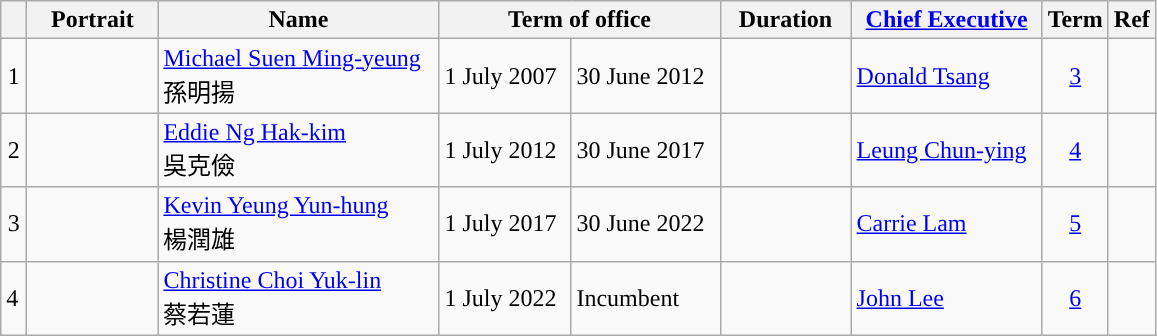<table class="wikitable"  style="text-align:left">
<tr>
<th width="10"></th>
<th width="80">Portrait</th>
<th width="180">Name</th>
<th width="180" colspan="2">Term of office</th>
<th width="80">Duration</th>
<th width="120"><a href='#'>Chief Executive</a></th>
<th>Term</th>
<th>Ref</th>
</tr>
<tr>
<td align="center">1</td>
<td></td>
<td><a href='#'>Michael Suen Ming-yeung</a><br>孫明揚</td>
<td>1 July 2007</td>
<td>30 June 2012</td>
<td></td>
<td><a href='#'>Donald Tsang</a><br></td>
<td align=center><a href='#'>3</a></td>
<td></td>
</tr>
<tr>
<td align="center">2</td>
<td></td>
<td><a href='#'>Eddie Ng Hak-kim</a><br>吳克儉</td>
<td>1 July 2012</td>
<td>30 June 2017</td>
<td></td>
<td><a href='#'>Leung Chun-ying</a><br></td>
<td align=center><a href='#'>4</a></td>
<td></td>
</tr>
<tr>
<td align="center">3</td>
<td></td>
<td><a href='#'>Kevin Yeung Yun-hung</a><br>楊潤雄</td>
<td>1 July 2017</td>
<td>30 June 2022</td>
<td></td>
<td><a href='#'>Carrie Lam</a><br></td>
<td align=center><a href='#'>5</a></td>
<td></td>
</tr>
<tr>
<td bgcolor=>4</td>
<td></td>
<td><a href='#'>Christine Choi Yuk-lin</a><br>蔡若蓮</td>
<td>1 July 2022</td>
<td>Incumbent</td>
<td></td>
<td><a href='#'>John Lee</a><br></td>
<td align=center><a href='#'>6</a></td>
<td></td>
</tr>
</table>
